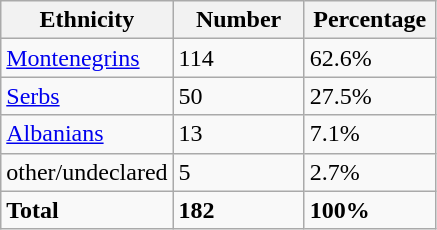<table class="wikitable">
<tr>
<th width="100px">Ethnicity</th>
<th width="80px">Number</th>
<th width="80px">Percentage</th>
</tr>
<tr>
<td><a href='#'>Montenegrins</a></td>
<td>114</td>
<td>62.6%</td>
</tr>
<tr>
<td><a href='#'>Serbs</a></td>
<td>50</td>
<td>27.5%</td>
</tr>
<tr>
<td><a href='#'>Albanians</a></td>
<td>13</td>
<td>7.1%</td>
</tr>
<tr>
<td>other/undeclared</td>
<td>5</td>
<td>2.7%</td>
</tr>
<tr>
<td><strong>Total</strong></td>
<td><strong>182</strong></td>
<td><strong>100%</strong></td>
</tr>
</table>
